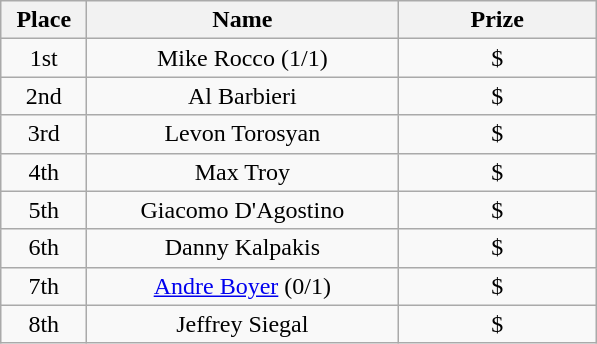<table class="wikitable">
<tr>
<th width="50">Place</th>
<th width="200">Name</th>
<th width="125">Prize</th>
</tr>
<tr>
<td align = "center">1st</td>
<td align = "center">Mike Rocco (1/1)</td>
<td align = "center">$</td>
</tr>
<tr>
<td align = "center">2nd</td>
<td align = "center">Al Barbieri</td>
<td align = "center">$</td>
</tr>
<tr>
<td align = "center">3rd</td>
<td align = "center">Levon Torosyan</td>
<td align = "center">$</td>
</tr>
<tr>
<td align = "center">4th</td>
<td align = "center">Max Troy</td>
<td align = "center">$</td>
</tr>
<tr>
<td align = "center">5th</td>
<td align = "center">Giacomo D'Agostino</td>
<td align = "center">$</td>
</tr>
<tr>
<td align = "center">6th</td>
<td align = "center">Danny Kalpakis</td>
<td align = "center">$</td>
</tr>
<tr>
<td align = "center">7th</td>
<td align = "center"><a href='#'>Andre Boyer</a> (0/1)</td>
<td align = "center">$</td>
</tr>
<tr>
<td align = "center">8th</td>
<td align = "center">Jeffrey Siegal</td>
<td align = "center">$</td>
</tr>
</table>
